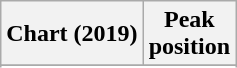<table class="wikitable sortable plainrowheaders" style="text-align:center;">
<tr>
<th>Chart (2019)</th>
<th>Peak<br>position</th>
</tr>
<tr>
</tr>
<tr>
</tr>
<tr>
</tr>
</table>
